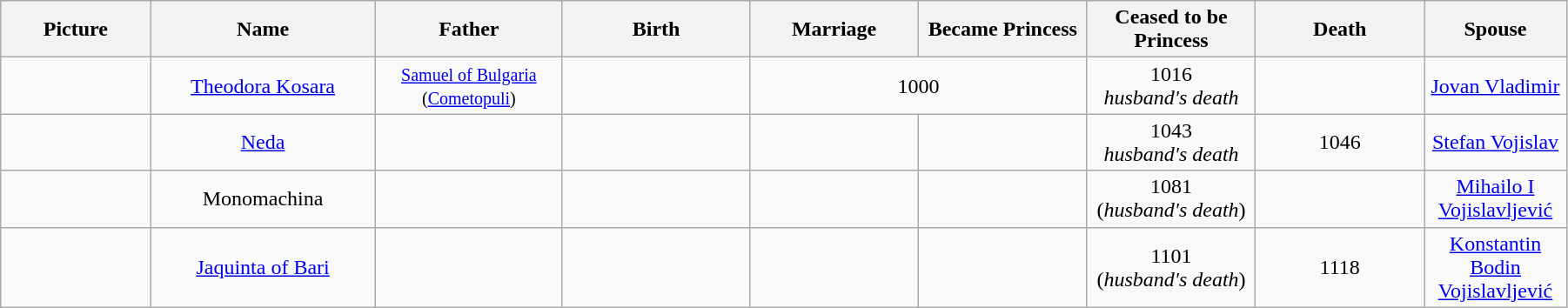<table width=95% class="wikitable">
<tr>
<th width = "8%">Picture</th>
<th width = "12%">Name</th>
<th width = "10%">Father</th>
<th width = "10%">Birth</th>
<th width = "9%">Marriage</th>
<th width = "9%">Became Princess</th>
<th width = "9%">Ceased to be Princess</th>
<th width = "9%">Death</th>
<th width = "6%">Spouse</th>
</tr>
<tr>
<td align="center"></td>
<td align="center"><a href='#'>Theodora Kosara</a></td>
<td align="center"><small><a href='#'>Samuel of Bulgaria</a><br>(<a href='#'>Cometopuli</a>)</small></td>
<td align="center"></td>
<td align="center" colspan="2"> 1000</td>
<td align="center">1016<br><em>husband's death</em></td>
<td align="center"></td>
<td align="center"><a href='#'>Jovan Vladimir</a></td>
</tr>
<tr>
<td align="center"></td>
<td align="center"><a href='#'>Neda</a></td>
<td align="center"></td>
<td align="center"></td>
<td align="center"></td>
<td align="center"></td>
<td align="center">1043<br><em>husband's death</em></td>
<td align="center">1046</td>
<td align="center"><a href='#'>Stefan Vojislav</a></td>
</tr>
<tr>
<td align="center"></td>
<td align="center">Monomachina</td>
<td align="center"></td>
<td align="center"></td>
<td align="center"></td>
<td align="center"></td>
<td align="center">1081<br>(<em>husband's death</em>)</td>
<td align="center"></td>
<td align="center"><a href='#'>Mihailo I Vojislavljević</a></td>
</tr>
<tr>
<td align="center"></td>
<td align="center"><a href='#'>Jaquinta of Bari</a></td>
<td align="center"></td>
<td align="center"></td>
<td align="center"></td>
<td align="center"></td>
<td align="center">1101<br>(<em>husband's death</em>)</td>
<td align="center">1118</td>
<td align="center"><a href='#'>Konstantin Bodin Vojislavljević</a></td>
</tr>
</table>
